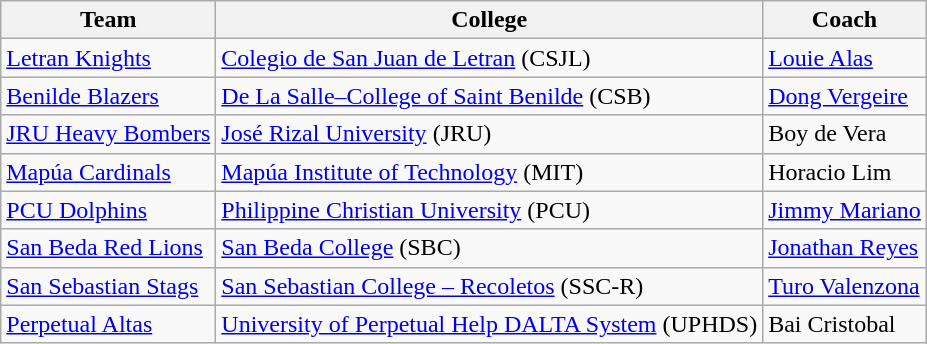<table class="wikitable">
<tr>
<th>Team</th>
<th>College</th>
<th>Coach</th>
</tr>
<tr>
<td><a href='#'>Letran Knights</a></td>
<td><a href='#'>Colegio de San Juan de Letran</a> (CSJL)</td>
<td><a href='#'>Louie Alas</a></td>
</tr>
<tr>
<td><a href='#'>Benilde Blazers</a></td>
<td><a href='#'>De La Salle–College of Saint Benilde</a> (CSB)</td>
<td><a href='#'>Dong Vergeire</a></td>
</tr>
<tr>
<td><a href='#'>JRU Heavy Bombers</a></td>
<td><a href='#'>José Rizal University</a> (JRU)</td>
<td>Boy de Vera</td>
</tr>
<tr>
<td><a href='#'>Mapúa Cardinals</a></td>
<td><a href='#'>Mapúa Institute of Technology</a> (MIT)</td>
<td>Horacio Lim</td>
</tr>
<tr>
<td><a href='#'>PCU Dolphins</a></td>
<td><a href='#'>Philippine Christian University</a> (PCU)</td>
<td><a href='#'>Jimmy Mariano</a></td>
</tr>
<tr>
<td><a href='#'>San Beda Red Lions</a></td>
<td><a href='#'>San Beda College</a> (SBC)</td>
<td><a href='#'>Jonathan Reyes</a></td>
</tr>
<tr>
<td><a href='#'>San Sebastian Stags</a></td>
<td><a href='#'>San Sebastian College – Recoletos</a> (SSC-R)</td>
<td><a href='#'>Turo Valenzona</a></td>
</tr>
<tr>
<td><a href='#'>Perpetual Altas</a></td>
<td><a href='#'>University of Perpetual Help DALTA System</a> (UPHDS)</td>
<td>Bai Cristobal</td>
</tr>
</table>
